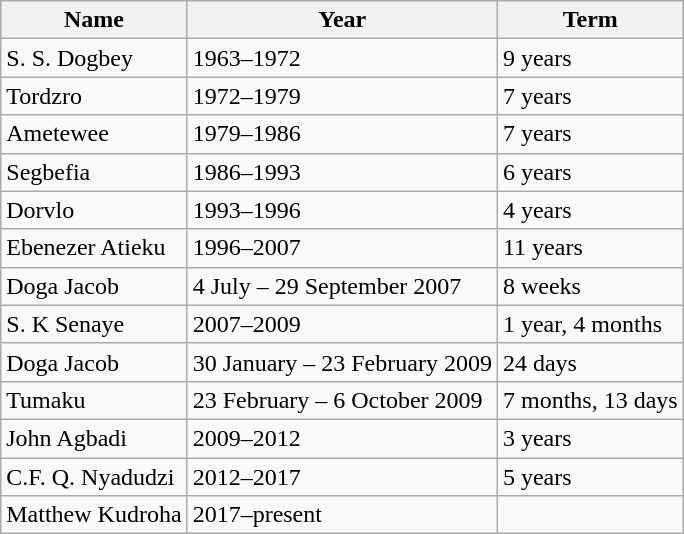<table class="wikitable">
<tr>
<th>Name</th>
<th>Year</th>
<th>Term</th>
</tr>
<tr>
<td>S. S. Dogbey</td>
<td>1963–1972</td>
<td>9 years</td>
</tr>
<tr>
<td>Tordzro</td>
<td>1972–1979</td>
<td>7 years</td>
</tr>
<tr>
<td>Ametewee</td>
<td>1979–1986</td>
<td>7 years</td>
</tr>
<tr>
<td>Segbefia</td>
<td>1986–1993</td>
<td>6 years</td>
</tr>
<tr>
<td>Dorvlo</td>
<td>1993–1996</td>
<td>4 years</td>
</tr>
<tr>
<td>Ebenezer Atieku</td>
<td>1996–2007</td>
<td>11 years</td>
</tr>
<tr>
<td>Doga Jacob</td>
<td>4 July – 29 September 2007</td>
<td>8 weeks</td>
</tr>
<tr>
<td>S. K Senaye</td>
<td>2007–2009</td>
<td>1 year, 4 months</td>
</tr>
<tr>
<td>Doga Jacob</td>
<td>30 January – 23 February 2009</td>
<td>24 days</td>
</tr>
<tr>
<td>Tumaku</td>
<td>23 February – 6 October 2009</td>
<td>7 months, 13 days</td>
</tr>
<tr>
<td>John Agbadi</td>
<td>2009–2012</td>
<td>3 years</td>
</tr>
<tr>
<td>C.F. Q. Nyadudzi</td>
<td>2012–2017</td>
<td>5 years</td>
</tr>
<tr>
<td>Matthew Kudroha</td>
<td>2017–present</td>
<td></td>
</tr>
</table>
